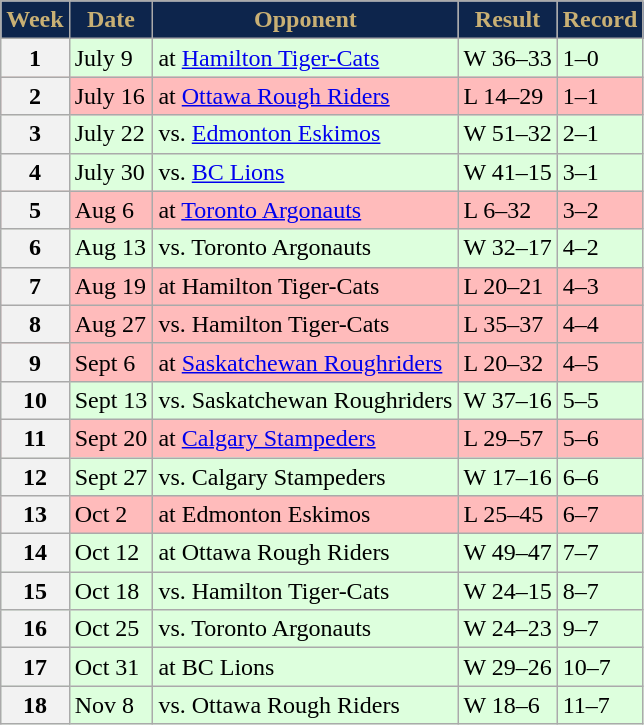<table class="wikitable sortable">
<tr>
<th style="background:#0d254c;color:#c9b074;">Week</th>
<th style="background:#0d254c;color:#c9b074;">Date</th>
<th style="background:#0d254c;color:#c9b074;">Opponent</th>
<th style="background:#0d254c;color:#c9b074;">Result</th>
<th style="background:#0d254c;color:#c9b074;">Record</th>
</tr>
<tr style="background:#ddffdd">
<th>1</th>
<td>July 9</td>
<td>at <a href='#'>Hamilton Tiger-Cats</a></td>
<td>W 36–33</td>
<td>1–0</td>
</tr>
<tr style="background:#ffbbbb">
<th>2</th>
<td>July 16</td>
<td>at <a href='#'>Ottawa Rough Riders</a></td>
<td>L 14–29</td>
<td>1–1</td>
</tr>
<tr style="background:#ddffdd">
<th>3</th>
<td>July 22</td>
<td>vs. <a href='#'>Edmonton Eskimos</a></td>
<td>W 51–32</td>
<td>2–1</td>
</tr>
<tr style="background:#ddffdd">
<th>4</th>
<td>July 30</td>
<td>vs. <a href='#'>BC Lions</a></td>
<td>W 41–15</td>
<td>3–1</td>
</tr>
<tr style="background:#ffbbbb">
<th>5</th>
<td>Aug 6</td>
<td>at <a href='#'>Toronto Argonauts</a></td>
<td>L 6–32</td>
<td>3–2</td>
</tr>
<tr style="background:#ddffdd">
<th>6</th>
<td>Aug 13</td>
<td>vs. Toronto Argonauts</td>
<td>W 32–17</td>
<td>4–2</td>
</tr>
<tr style="background:#ffbbbb">
<th>7</th>
<td>Aug 19</td>
<td>at Hamilton Tiger-Cats</td>
<td>L 20–21</td>
<td>4–3</td>
</tr>
<tr style="background:#ffbbbb">
<th>8</th>
<td>Aug 27</td>
<td>vs. Hamilton Tiger-Cats</td>
<td>L 35–37</td>
<td>4–4</td>
</tr>
<tr style="background:#ffbbbb">
<th>9</th>
<td>Sept 6</td>
<td>at <a href='#'>Saskatchewan Roughriders</a></td>
<td>L 20–32</td>
<td>4–5</td>
</tr>
<tr style="background:#ddffdd">
<th>10</th>
<td>Sept 13</td>
<td>vs. Saskatchewan Roughriders</td>
<td>W 37–16</td>
<td>5–5</td>
</tr>
<tr style="background:#ffbbbb">
<th>11</th>
<td>Sept 20</td>
<td>at <a href='#'>Calgary Stampeders</a></td>
<td>L 29–57</td>
<td>5–6</td>
</tr>
<tr style="background:#ddffdd">
<th>12</th>
<td>Sept 27</td>
<td>vs. Calgary Stampeders</td>
<td>W 17–16</td>
<td>6–6</td>
</tr>
<tr style="background:#ffbbbb">
<th>13</th>
<td>Oct 2</td>
<td>at Edmonton Eskimos</td>
<td>L 25–45</td>
<td>6–7</td>
</tr>
<tr style="background:#ddffdd">
<th>14</th>
<td>Oct 12</td>
<td>at Ottawa Rough Riders</td>
<td>W 49–47</td>
<td>7–7</td>
</tr>
<tr style="background:#ddffdd">
<th>15</th>
<td>Oct 18</td>
<td>vs. Hamilton Tiger-Cats</td>
<td>W 24–15</td>
<td>8–7</td>
</tr>
<tr style="background:#ddffdd">
<th>16</th>
<td>Oct 25</td>
<td>vs. Toronto Argonauts</td>
<td>W 24–23</td>
<td>9–7</td>
</tr>
<tr style="background:#ddffdd">
<th>17</th>
<td>Oct 31</td>
<td>at BC Lions</td>
<td>W 29–26</td>
<td>10–7</td>
</tr>
<tr style="background:#ddffdd">
<th>18</th>
<td>Nov 8</td>
<td>vs. Ottawa Rough Riders</td>
<td>W 18–6</td>
<td>11–7</td>
</tr>
</table>
